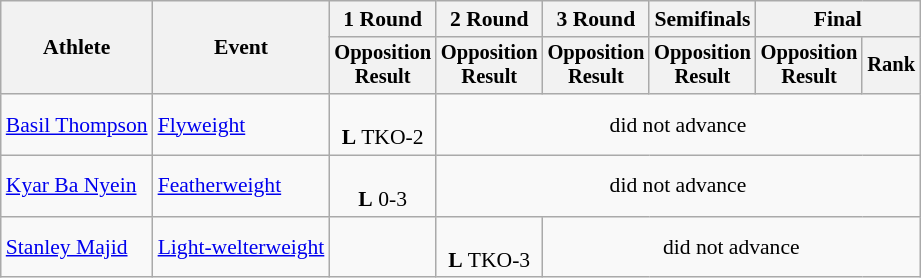<table class="wikitable" style="font-size:90%">
<tr>
<th rowspan="2">Athlete</th>
<th rowspan="2">Event</th>
<th>1 Round</th>
<th>2 Round</th>
<th>3 Round</th>
<th>Semifinals</th>
<th colspan=2>Final</th>
</tr>
<tr style="font-size:95%">
<th>Opposition<br>Result</th>
<th>Opposition<br>Result</th>
<th>Opposition<br>Result</th>
<th>Opposition<br>Result</th>
<th>Opposition<br>Result</th>
<th>Rank</th>
</tr>
<tr align=center>
<td align=left><a href='#'>Basil Thompson</a></td>
<td align=left><a href='#'>Flyweight</a></td>
<td><br><strong>L</strong> TKO-2</td>
<td colspan=6>did not advance</td>
</tr>
<tr align=center>
<td align=left><a href='#'>Kyar Ba Nyein</a></td>
<td align=left><a href='#'>Featherweight</a></td>
<td><br><strong>L</strong> 0-3</td>
<td colspan=5>did not advance</td>
</tr>
<tr align=center>
<td align=left><a href='#'>Stanley Majid</a></td>
<td align=left><a href='#'>Light-welterweight</a></td>
<td></td>
<td><br><strong>L</strong> TKO-3</td>
<td colspan=5>did not advance</td>
</tr>
</table>
